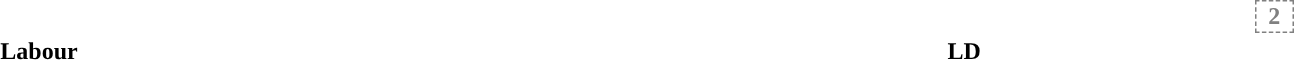<table style="width:100%; text-align:center;">
<tr style="color:white;">
<td style="background:"><strong>92</strong></td>
<td style="background:"><strong>2</strong></td>
<td style="color:grey; background:white; width: 2.1%; border: 1px dashed grey"><strong>2</strong></td>
</tr>
<tr>
<td><span><strong>Labour</strong></span></td>
<td><span><strong>LD</strong></span></td>
<td><span></span></td>
</tr>
</table>
